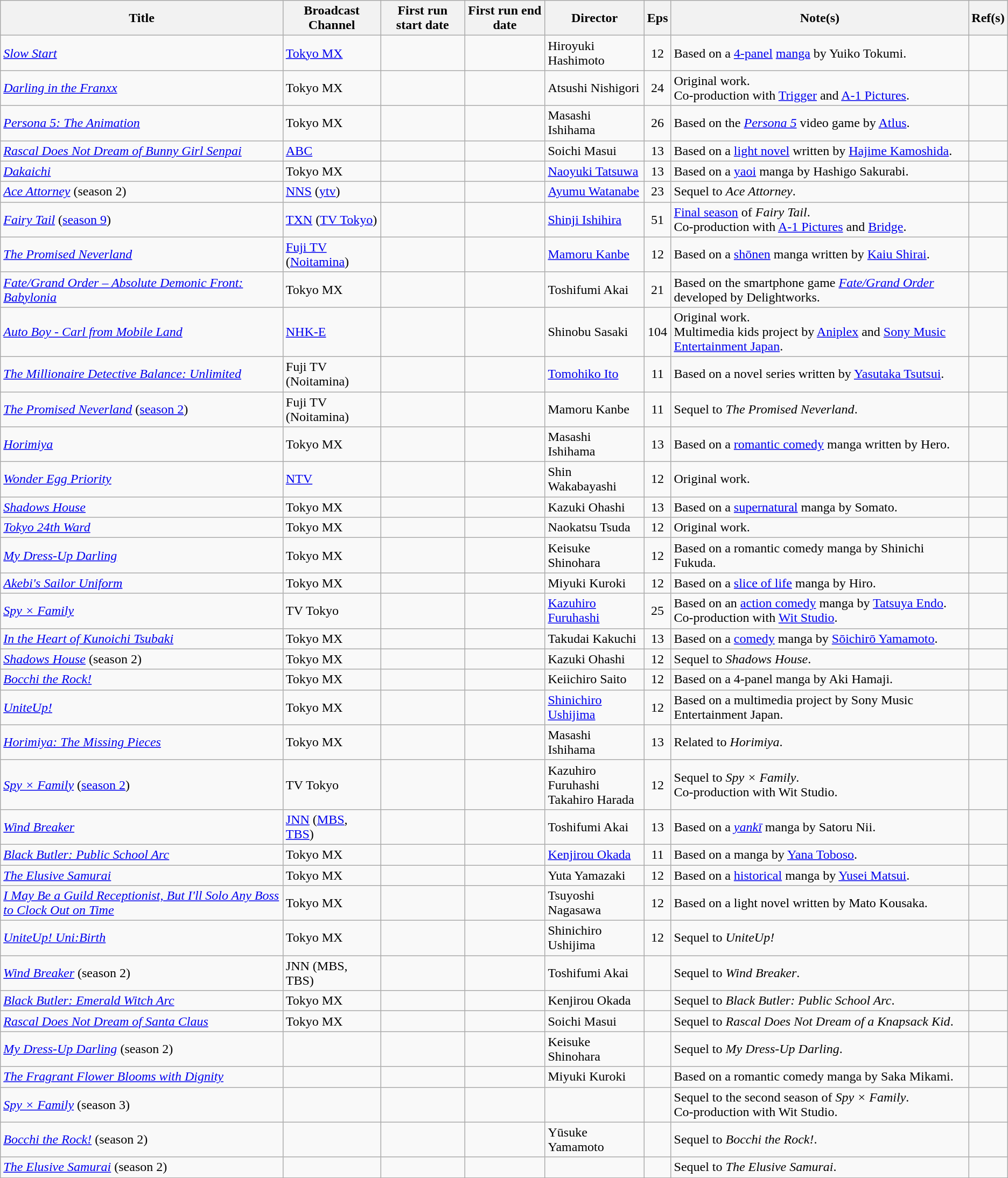<table class="wikitable sortable">
<tr>
<th scope="col">Title</th>
<th scope="col">Broadcast Channel</th>
<th scope="col">First run start date</th>
<th scope="col">First run end date</th>
<th scope="col">Director</th>
<th scope="col" class="unsortable">Eps</th>
<th scope="col" class="unsortable">Note(s)</th>
<th scope="col" class="unsortable">Ref(s)</th>
</tr>
<tr>
<td><em><a href='#'>Slow Start</a></em></td>
<td><a href='#'>Tokyo MX</a></td>
<td></td>
<td></td>
<td>Hiroyuki Hashimoto</td>
<td style="text-align:center">12</td>
<td>Based on a <a href='#'>4-panel</a> <a href='#'>manga</a> by Yuiko Tokumi.</td>
<td style="text-align:center"></td>
</tr>
<tr>
<td><em><a href='#'>Darling in the Franxx</a></em></td>
<td>Tokyo MX</td>
<td></td>
<td></td>
<td>Atsushi Nishigori</td>
<td style="text-align:center">24</td>
<td>Original work.<br>Co-production with <a href='#'>Trigger</a> and <a href='#'>A-1 Pictures</a>.</td>
<td style="text-align:center"></td>
</tr>
<tr>
<td><em><a href='#'>Persona 5: The Animation</a></em></td>
<td>Tokyo MX</td>
<td></td>
<td></td>
<td>Masashi Ishihama</td>
<td style="text-align:center">26</td>
<td>Based on the <em><a href='#'>Persona 5</a></em> video game by <a href='#'>Atlus</a>.</td>
<td style="text-align:center"></td>
</tr>
<tr>
<td><em><a href='#'>Rascal Does Not Dream of Bunny Girl Senpai</a></em></td>
<td><a href='#'>ABC</a></td>
<td></td>
<td></td>
<td>Soichi Masui</td>
<td style="text-align:center">13</td>
<td>Based on a <a href='#'>light novel</a> written by <a href='#'>Hajime Kamoshida</a>.</td>
<td style="text-align:center"></td>
</tr>
<tr>
<td><em><a href='#'>Dakaichi</a></em></td>
<td>Tokyo MX</td>
<td></td>
<td></td>
<td><a href='#'>Naoyuki Tatsuwa</a></td>
<td style="text-align:center">13</td>
<td>Based on a <a href='#'>yaoi</a> manga by Hashigo Sakurabi.</td>
<td style="text-align:center"></td>
</tr>
<tr>
<td><em><a href='#'>Ace Attorney</a></em> (season 2)</td>
<td><a href='#'>NNS</a> (<a href='#'>ytv</a>)</td>
<td></td>
<td></td>
<td><a href='#'>Ayumu Watanabe</a></td>
<td style="text-align:center">23</td>
<td>Sequel to <em>Ace Attorney</em>.</td>
<td style="text-align:center"></td>
</tr>
<tr>
<td><em><a href='#'>Fairy Tail</a></em> (<a href='#'>season 9</a>)</td>
<td><a href='#'>TXN</a> (<a href='#'>TV Tokyo</a>)</td>
<td></td>
<td></td>
<td><a href='#'>Shinji Ishihira</a></td>
<td style="text-align:center">51</td>
<td><a href='#'>Final season</a> of <em>Fairy Tail</em>.<br>Co-production with <a href='#'>A-1 Pictures</a> and <a href='#'>Bridge</a>.</td>
<td style="text-align:center"></td>
</tr>
<tr>
<td><em><a href='#'>The Promised Neverland</a></em></td>
<td><a href='#'>Fuji TV</a> (<a href='#'>Noitamina</a>)</td>
<td></td>
<td></td>
<td><a href='#'>Mamoru Kanbe</a></td>
<td style="text-align:center">12</td>
<td>Based on a <a href='#'>shōnen</a> manga written by <a href='#'>Kaiu Shirai</a>.</td>
<td style="text-align:center"></td>
</tr>
<tr>
<td><em><a href='#'>Fate/Grand Order – Absolute Demonic Front: Babylonia</a></em></td>
<td>Tokyo MX</td>
<td></td>
<td></td>
<td>Toshifumi Akai</td>
<td style="text-align:center">21</td>
<td>Based on the smartphone game <em><a href='#'>Fate/Grand Order</a></em> developed by Delightworks.</td>
<td style="text-align:center"></td>
</tr>
<tr>
<td><em><a href='#'>Auto Boy - Carl from Mobile Land</a></em></td>
<td><a href='#'>NHK-E</a></td>
<td></td>
<td></td>
<td>Shinobu Sasaki</td>
<td style="text-align:center">104</td>
<td>Original work.<br>Multimedia kids project by <a href='#'>Aniplex</a> and <a href='#'>Sony Music Entertainment Japan</a>.</td>
<td style="text-align:center"></td>
</tr>
<tr>
<td><em><a href='#'>The Millionaire Detective Balance: Unlimited</a></em></td>
<td>Fuji TV (Noitamina)</td>
<td></td>
<td></td>
<td><a href='#'>Tomohiko Ito</a></td>
<td style="text-align:center">11</td>
<td>Based on a novel series written by <a href='#'>Yasutaka Tsutsui</a>.</td>
<td style="text-align:center"></td>
</tr>
<tr>
<td><em><a href='#'>The Promised Neverland</a></em> (<a href='#'>season 2</a>)</td>
<td>Fuji TV (Noitamina)</td>
<td></td>
<td></td>
<td>Mamoru Kanbe</td>
<td style="text-align:center">11</td>
<td>Sequel to <em>The Promised Neverland</em>.</td>
<td style="text-align:center"></td>
</tr>
<tr>
<td><em><a href='#'>Horimiya</a></em></td>
<td>Tokyo MX</td>
<td></td>
<td></td>
<td>Masashi Ishihama</td>
<td style="text-align:center">13</td>
<td>Based on a <a href='#'>romantic comedy</a> manga written by Hero.</td>
<td style="text-align:center"></td>
</tr>
<tr>
<td><em><a href='#'>Wonder Egg Priority</a></em></td>
<td><a href='#'>NTV</a></td>
<td></td>
<td></td>
<td>Shin Wakabayashi</td>
<td style="text-align:center">12</td>
<td>Original work.</td>
<td style="text-align:center"></td>
</tr>
<tr>
<td><em><a href='#'>Shadows House</a></em></td>
<td>Tokyo MX</td>
<td></td>
<td></td>
<td>Kazuki Ohashi</td>
<td style="text-align:center">13</td>
<td>Based on a <a href='#'>supernatural</a> manga by Somato.</td>
<td style="text-align:center"></td>
</tr>
<tr>
<td><em><a href='#'>Tokyo 24th Ward</a></em></td>
<td>Tokyo MX</td>
<td></td>
<td></td>
<td>Naokatsu Tsuda</td>
<td style="text-align:center">12</td>
<td>Original work.</td>
<td style="text-align:center"></td>
</tr>
<tr>
<td><em><a href='#'>My Dress-Up Darling</a></em></td>
<td>Tokyo MX</td>
<td></td>
<td></td>
<td>Keisuke Shinohara</td>
<td style="text-align:center">12</td>
<td>Based on a romantic comedy manga by Shinichi Fukuda.</td>
<td style="text-align:center"></td>
</tr>
<tr>
<td><em><a href='#'>Akebi's Sailor Uniform</a></em></td>
<td>Tokyo MX</td>
<td></td>
<td></td>
<td>Miyuki Kuroki</td>
<td style="text-align:center">12</td>
<td>Based on a <a href='#'>slice of life</a> manga by Hiro.</td>
<td style="text-align:center"></td>
</tr>
<tr>
<td><em><a href='#'>Spy × Family</a></em></td>
<td>TV Tokyo</td>
<td></td>
<td></td>
<td><a href='#'>Kazuhiro Furuhashi</a></td>
<td style="text-align:center">25</td>
<td>Based on an <a href='#'>action comedy</a> manga by <a href='#'>Tatsuya Endo</a>.<br>Co-production with <a href='#'>Wit Studio</a>.</td>
<td style="text-align:center"></td>
</tr>
<tr>
<td><em><a href='#'>In the Heart of Kunoichi Tsubaki</a></em></td>
<td>Tokyo MX</td>
<td></td>
<td></td>
<td>Takudai Kakuchi</td>
<td style="text-align:center">13</td>
<td>Based on a <a href='#'>comedy</a> manga by <a href='#'>Sōichirō Yamamoto</a>.</td>
<td style="text-align:center"></td>
</tr>
<tr>
<td><em><a href='#'>Shadows House</a></em> (season 2)</td>
<td>Tokyo MX</td>
<td></td>
<td></td>
<td>Kazuki Ohashi</td>
<td style="text-align:center">12</td>
<td>Sequel to <em>Shadows House</em>.</td>
<td style="text-align:center"></td>
</tr>
<tr>
<td><em><a href='#'>Bocchi the Rock!</a></em></td>
<td>Tokyo MX</td>
<td></td>
<td></td>
<td>Keiichiro Saito</td>
<td style="text-align:center">12</td>
<td>Based on a 4-panel manga by Aki Hamaji.</td>
<td style="text-align:center"></td>
</tr>
<tr>
<td><em><a href='#'>UniteUp!</a></em></td>
<td>Tokyo MX</td>
<td></td>
<td></td>
<td><a href='#'>Shinichiro Ushijima</a></td>
<td style="text-align:center">12</td>
<td>Based on a multimedia project by Sony Music Entertainment Japan.</td>
<td style="text-align:center"></td>
</tr>
<tr>
<td><em><a href='#'>Horimiya: The Missing Pieces</a></em></td>
<td>Tokyo MX</td>
<td></td>
<td></td>
<td>Masashi Ishihama</td>
<td style="text-align:center">13</td>
<td>Related to <em>Horimiya</em>.</td>
<td style="text-align:center"></td>
</tr>
<tr>
<td><em><a href='#'>Spy × Family</a></em> (<a href='#'>season 2</a>)</td>
<td>TV Tokyo</td>
<td></td>
<td></td>
<td>Kazuhiro Furuhashi<br>Takahiro Harada</td>
<td style="text-align:center">12</td>
<td>Sequel to <em>Spy × Family</em>.<br>Co-production with Wit Studio.</td>
<td style="text-align:center"></td>
</tr>
<tr>
<td><em><a href='#'>Wind Breaker</a></em></td>
<td><a href='#'>JNN</a> (<a href='#'>MBS</a>, <a href='#'>TBS</a>)</td>
<td></td>
<td></td>
<td>Toshifumi Akai</td>
<td style="text-align:center">13</td>
<td>Based on a <em><a href='#'>yankī</a></em> manga by Satoru Nii.</td>
<td style="text-align:center"></td>
</tr>
<tr>
<td><em><a href='#'>Black Butler: Public School Arc</a></em></td>
<td>Tokyo MX</td>
<td></td>
<td></td>
<td><a href='#'>Kenjirou Okada</a></td>
<td style="text-align:center">11</td>
<td>Based on a manga by <a href='#'>Yana Toboso</a>.</td>
<td style="text-align:center"></td>
</tr>
<tr>
<td><em><a href='#'>The Elusive Samurai</a></em></td>
<td>Tokyo MX</td>
<td></td>
<td></td>
<td>Yuta Yamazaki</td>
<td style="text-align:center">12</td>
<td>Based on a <a href='#'>historical</a> manga by <a href='#'>Yusei Matsui</a>.</td>
<td style="text-align:center"></td>
</tr>
<tr>
<td><em><a href='#'>I May Be a Guild Receptionist, But I'll Solo Any Boss to Clock Out on Time</a></em></td>
<td>Tokyo MX</td>
<td></td>
<td></td>
<td>Tsuyoshi Nagasawa</td>
<td style="text-align:center">12</td>
<td>Based on a light novel written by Mato Kousaka.</td>
<td style="text-align:center"></td>
</tr>
<tr>
<td><em><a href='#'>UniteUp! Uni:Birth</a></em></td>
<td>Tokyo MX</td>
<td></td>
<td></td>
<td>Shinichiro Ushijima</td>
<td style="text-align:center">12</td>
<td>Sequel to <em>UniteUp!</em></td>
<td style="text-align:center"></td>
</tr>
<tr>
<td><em><a href='#'>Wind Breaker</a></em> (season 2)</td>
<td>JNN (MBS, TBS)</td>
<td></td>
<td></td>
<td>Toshifumi Akai</td>
<td style="text-align:center"></td>
<td>Sequel to <em>Wind Breaker</em>.</td>
<td style="text-align:center"></td>
</tr>
<tr>
<td><em><a href='#'>Black Butler: Emerald Witch Arc</a></em></td>
<td>Tokyo MX</td>
<td></td>
<td></td>
<td>Kenjirou Okada</td>
<td style="text-align:center"></td>
<td>Sequel to <em>Black Butler: Public School Arc</em>.</td>
<td style="text-align:center"></td>
</tr>
<tr>
<td><em><a href='#'>Rascal Does Not Dream of Santa Claus</a></em></td>
<td>Tokyo MX</td>
<td></td>
<td></td>
<td>Soichi Masui</td>
<td style="text-align:center"></td>
<td>Sequel to <em>Rascal Does Not Dream of a Knapsack Kid</em>.</td>
<td style="text-align:center"></td>
</tr>
<tr>
<td><em><a href='#'>My Dress-Up Darling</a></em> (season 2)</td>
<td></td>
<td></td>
<td></td>
<td>Keisuke Shinohara</td>
<td style="text-align:center"></td>
<td>Sequel to <em>My Dress-Up Darling</em>.</td>
<td style="text-align:center"></td>
</tr>
<tr>
<td><em><a href='#'>The Fragrant Flower Blooms with Dignity</a></em></td>
<td></td>
<td></td>
<td></td>
<td>Miyuki Kuroki</td>
<td style="text-align:center"></td>
<td>Based on a romantic comedy manga by Saka Mikami.</td>
<td style="text-align:center"></td>
</tr>
<tr>
<td><em><a href='#'>Spy × Family</a></em> (season 3)</td>
<td></td>
<td></td>
<td></td>
<td></td>
<td style="text-align:center"></td>
<td>Sequel to the second season of <em>Spy × Family</em>.<br>Co-production with Wit Studio.</td>
<td style="text-align:center"></td>
</tr>
<tr>
<td><em><a href='#'>Bocchi the Rock!</a></em> (season 2)</td>
<td></td>
<td></td>
<td></td>
<td>Yūsuke Yamamoto</td>
<td style="text-align:center"></td>
<td>Sequel to <em>Bocchi the Rock!</em>.</td>
<td style="text-align:center"></td>
</tr>
<tr>
<td><em><a href='#'>The Elusive Samurai</a></em> (season 2)</td>
<td></td>
<td></td>
<td></td>
<td></td>
<td style="text-align:center"></td>
<td>Sequel to <em>The Elusive Samurai</em>.</td>
<td style="text-align:center"></td>
</tr>
<tr>
</tr>
</table>
